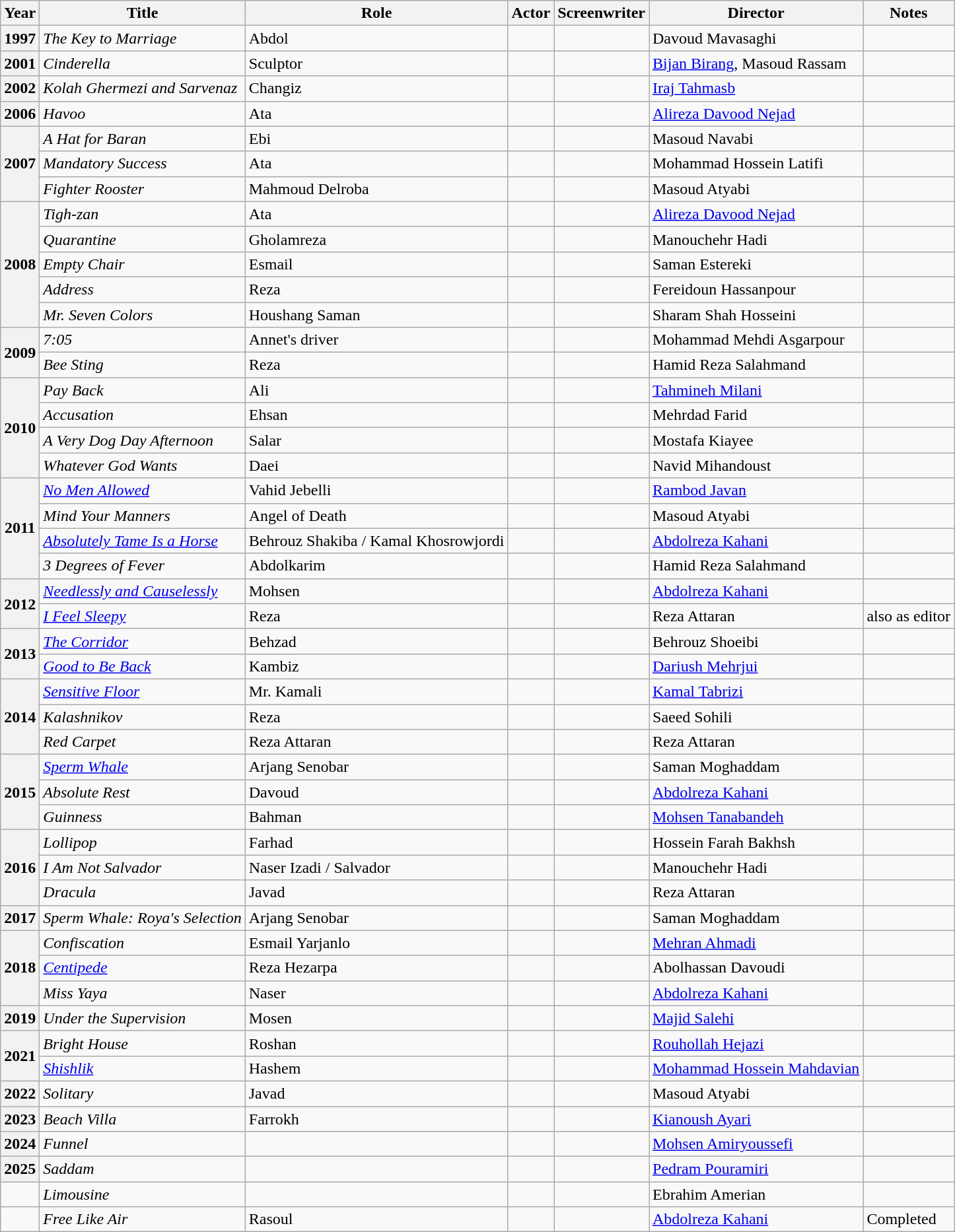<table class="wikitable plainrowheaders sortable"  style=font-size:100%>
<tr>
<th scope="col">Year</th>
<th scope="col">Title</th>
<th scope="col">Role</th>
<th scope="col">Actor</th>
<th scope="col">Screenwriter</th>
<th scope="col">Director</th>
<th scope="col" class="unsortable">Notes</th>
</tr>
<tr>
<th scope=row>1997</th>
<td><em>The Key to Marriage</em></td>
<td>Abdol</td>
<td></td>
<td></td>
<td>Davoud Mavasaghi</td>
<td></td>
</tr>
<tr>
<th scope=row>2001</th>
<td><em>Cinderella</em></td>
<td>Sculptor</td>
<td></td>
<td></td>
<td><a href='#'>Bijan Birang</a>, Masoud Rassam</td>
<td></td>
</tr>
<tr>
<th scope=row>2002</th>
<td><em>Kolah Ghermezi and Sarvenaz</em></td>
<td>Changiz</td>
<td></td>
<td></td>
<td><a href='#'>Iraj Tahmasb</a></td>
<td></td>
</tr>
<tr>
<th scope=row>2006</th>
<td><em>Havoo</em></td>
<td>Ata</td>
<td></td>
<td></td>
<td><a href='#'>Alireza Davood Nejad</a></td>
<td></td>
</tr>
<tr>
<th scope=row rowspan="3">2007</th>
<td><em>A Hat for Baran</em></td>
<td>Ebi</td>
<td></td>
<td></td>
<td>Masoud Navabi</td>
<td></td>
</tr>
<tr>
<td><em>Mandatory Success</em></td>
<td>Ata</td>
<td></td>
<td></td>
<td>Mohammad Hossein Latifi</td>
<td></td>
</tr>
<tr>
<td><em>Fighter Rooster</em></td>
<td>Mahmoud Delroba</td>
<td></td>
<td></td>
<td>Masoud Atyabi</td>
<td></td>
</tr>
<tr>
<th scope=row rowspan="5">2008</th>
<td><em>Tigh-zan</em></td>
<td>Ata</td>
<td></td>
<td></td>
<td><a href='#'>Alireza Davood Nejad</a></td>
<td></td>
</tr>
<tr>
<td><em>Quarantine</em></td>
<td>Gholamreza</td>
<td></td>
<td></td>
<td>Manouchehr Hadi</td>
<td></td>
</tr>
<tr>
<td><em>Empty Chair</em></td>
<td>Esmail</td>
<td></td>
<td></td>
<td>Saman Estereki</td>
<td></td>
</tr>
<tr>
<td><em>Address</em></td>
<td>Reza</td>
<td></td>
<td></td>
<td>Fereidoun Hassanpour</td>
<td></td>
</tr>
<tr>
<td><em>Mr. Seven Colors</em></td>
<td>Houshang Saman</td>
<td></td>
<td></td>
<td>Sharam Shah Hosseini</td>
<td></td>
</tr>
<tr>
<th scope=row rowspan="2">2009</th>
<td><em>7:05</em></td>
<td>Annet's driver</td>
<td></td>
<td></td>
<td>Mohammad Mehdi Asgarpour</td>
<td></td>
</tr>
<tr>
<td><em>Bee Sting</em></td>
<td>Reza</td>
<td></td>
<td></td>
<td>Hamid Reza Salahmand</td>
<td></td>
</tr>
<tr>
<th scope=row rowspan="4">2010</th>
<td><em>Pay Back</em></td>
<td>Ali</td>
<td></td>
<td></td>
<td><a href='#'>Tahmineh Milani</a></td>
<td></td>
</tr>
<tr>
<td><em>Accusation</em></td>
<td>Ehsan</td>
<td></td>
<td></td>
<td>Mehrdad Farid</td>
<td></td>
</tr>
<tr>
<td><em>A Very Dog Day Afternoon</em></td>
<td>Salar</td>
<td></td>
<td></td>
<td>Mostafa Kiayee</td>
<td></td>
</tr>
<tr>
<td><em>Whatever God Wants</em></td>
<td>Daei</td>
<td></td>
<td></td>
<td>Navid Mihandoust</td>
<td></td>
</tr>
<tr>
<th scope=row rowspan="4">2011</th>
<td><em><a href='#'>No Men Allowed</a></em></td>
<td>Vahid Jebelli</td>
<td></td>
<td></td>
<td><a href='#'>Rambod Javan</a></td>
<td></td>
</tr>
<tr>
<td><em>Mind Your Manners</em></td>
<td>Angel of Death</td>
<td></td>
<td></td>
<td>Masoud Atyabi</td>
<td></td>
</tr>
<tr>
<td><a href='#'><em>Absolutely Tame Is a Horse</em></a></td>
<td>Behrouz Shakiba / Kamal Khosrowjordi</td>
<td></td>
<td></td>
<td><a href='#'>Abdolreza Kahani</a></td>
<td></td>
</tr>
<tr>
<td><em>3 Degrees of Fever</em></td>
<td>Abdolkarim</td>
<td></td>
<td></td>
<td>Hamid Reza Salahmand</td>
<td></td>
</tr>
<tr>
<th scope=row rowspan="2">2012</th>
<td><em><a href='#'>Needlessly and Causelessly</a></em></td>
<td>Mohsen</td>
<td></td>
<td></td>
<td><a href='#'>Abdolreza Kahani</a></td>
<td></td>
</tr>
<tr>
<td><em><a href='#'>I Feel Sleepy</a></em></td>
<td>Reza</td>
<td></td>
<td></td>
<td>Reza Attaran</td>
<td>also as editor</td>
</tr>
<tr>
<th scope=row rowspan="2">2013</th>
<td><em><a href='#'>The Corridor</a></em></td>
<td>Behzad</td>
<td></td>
<td></td>
<td>Behrouz Shoeibi</td>
<td></td>
</tr>
<tr>
<td><em><a href='#'>Good to Be Back</a></em></td>
<td>Kambiz</td>
<td></td>
<td></td>
<td><a href='#'>Dariush Mehrjui</a></td>
<td></td>
</tr>
<tr>
<th scope=row rowspan="3">2014</th>
<td><em><a href='#'>Sensitive Floor</a></em></td>
<td>Mr. Kamali</td>
<td></td>
<td></td>
<td><a href='#'>Kamal Tabrizi</a></td>
<td></td>
</tr>
<tr>
<td><em>Kalashnikov</em></td>
<td>Reza</td>
<td></td>
<td></td>
<td>Saeed Sohili</td>
<td></td>
</tr>
<tr>
<td><em>Red Carpet</em></td>
<td>Reza Attaran</td>
<td></td>
<td></td>
<td>Reza Attaran</td>
<td></td>
</tr>
<tr>
<th scope=row rowspan="3">2015</th>
<td><em><a href='#'>Sperm Whale</a></em></td>
<td>Arjang Senobar</td>
<td></td>
<td></td>
<td>Saman Moghaddam</td>
<td></td>
</tr>
<tr>
<td><em>Absolute Rest</em></td>
<td>Davoud</td>
<td></td>
<td></td>
<td><a href='#'>Abdolreza Kahani</a></td>
<td></td>
</tr>
<tr>
<td><em>Guinness</em></td>
<td>Bahman</td>
<td></td>
<td></td>
<td><a href='#'>Mohsen Tanabandeh</a></td>
<td></td>
</tr>
<tr>
<th scope=row rowspan="3">2016</th>
<td><em>Lollipop</em></td>
<td>Farhad</td>
<td></td>
<td></td>
<td>Hossein Farah Bakhsh</td>
<td></td>
</tr>
<tr>
<td><em>I Am Not Salvador</em></td>
<td>Naser Izadi / Salvador</td>
<td></td>
<td></td>
<td>Manouchehr Hadi</td>
<td></td>
</tr>
<tr>
<td><em>Dracula</em></td>
<td>Javad</td>
<td></td>
<td></td>
<td>Reza Attaran</td>
<td></td>
</tr>
<tr>
<th scope=row>2017</th>
<td><em>Sperm Whale: Roya's Selection</em></td>
<td>Arjang Senobar</td>
<td></td>
<td></td>
<td>Saman Moghaddam</td>
<td></td>
</tr>
<tr>
<th scope=row rowspan="3">2018</th>
<td><em>Confiscation</em></td>
<td>Esmail Yarjanlo</td>
<td></td>
<td></td>
<td><a href='#'>Mehran Ahmadi</a></td>
<td></td>
</tr>
<tr>
<td><em><a href='#'>Centipede</a></em></td>
<td>Reza Hezarpa</td>
<td></td>
<td></td>
<td>Abolhassan Davoudi</td>
<td></td>
</tr>
<tr>
<td><em>Miss Yaya</em></td>
<td>Naser</td>
<td></td>
<td></td>
<td><a href='#'>Abdolreza Kahani</a></td>
<td></td>
</tr>
<tr>
<th scope=row>2019</th>
<td><em>Under the Supervision</em></td>
<td>Mosen</td>
<td></td>
<td></td>
<td><a href='#'>Majid Salehi</a></td>
<td></td>
</tr>
<tr>
<th scope=row rowspan="2">2021</th>
<td><em>Bright House</em></td>
<td>Roshan</td>
<td></td>
<td></td>
<td><a href='#'>Rouhollah Hejazi</a></td>
<td></td>
</tr>
<tr>
<td><em><a href='#'>Shishlik</a></em></td>
<td>Hashem</td>
<td></td>
<td></td>
<td><a href='#'>Mohammad Hossein Mahdavian</a></td>
<td></td>
</tr>
<tr>
<th scope=row>2022</th>
<td><em>Solitary</em></td>
<td>Javad</td>
<td></td>
<td></td>
<td>Masoud Atyabi</td>
<td></td>
</tr>
<tr>
<th scope=row>2023</th>
<td><em>Beach Villa</em></td>
<td>Farrokh</td>
<td></td>
<td></td>
<td><a href='#'>Kianoush Ayari</a></td>
<td></td>
</tr>
<tr>
<th scope=row>2024</th>
<td><em>Funnel</em></td>
<td></td>
<td></td>
<td></td>
<td><a href='#'>Mohsen Amiryoussefi</a></td>
<td></td>
</tr>
<tr>
<th scope="row">2025</th>
<td><em>Saddam</em></td>
<td></td>
<td></td>
<td></td>
<td><a href='#'>Pedram Pouramiri</a></td>
<td></td>
</tr>
<tr>
<td></td>
<td><em>Limousine</em></td>
<td></td>
<td></td>
<td></td>
<td>Ebrahim Amerian</td>
<td></td>
</tr>
<tr>
<td></td>
<td><em>Free Like Air</em></td>
<td>Rasoul</td>
<td></td>
<td></td>
<td><a href='#'>Abdolreza Kahani</a></td>
<td>Completed</td>
</tr>
</table>
